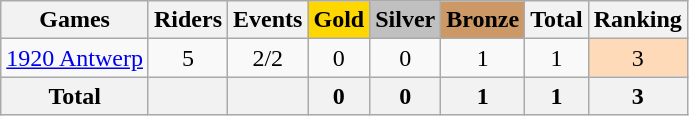<table class="wikitable sortable" style="text-align:center">
<tr>
<th>Games</th>
<th>Riders</th>
<th>Events</th>
<th style="background-color:gold;">Gold</th>
<th style="background-color:silver;">Silver</th>
<th style="background-color:#c96;">Bronze</th>
<th>Total</th>
<th>Ranking</th>
</tr>
<tr>
<td align=left><a href='#'>1920 Antwerp</a></td>
<td>5</td>
<td>2/2</td>
<td>0</td>
<td>0</td>
<td>1</td>
<td>1</td>
<td bgcolor=ffdab9>3</td>
</tr>
<tr>
<th>Total</th>
<th></th>
<th></th>
<th>0</th>
<th>0</th>
<th>1</th>
<th>1</th>
<th>3</th>
</tr>
</table>
